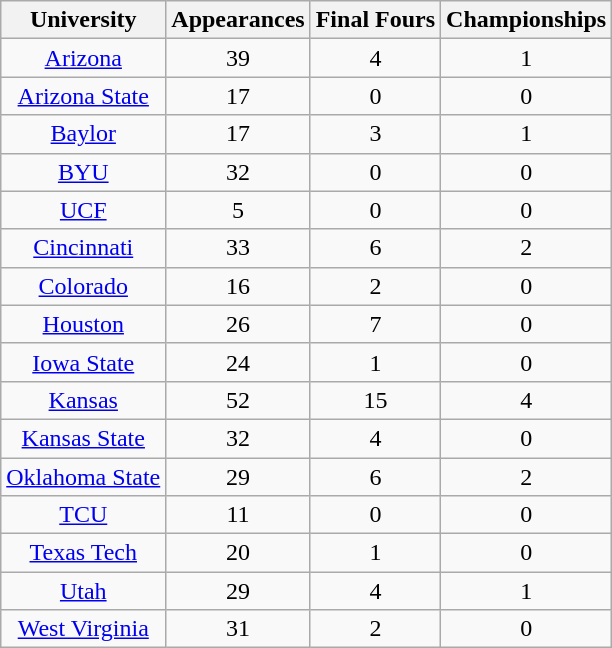<table class="wikitable sortable">
<tr>
<th>University</th>
<th>Appearances</th>
<th>Final Fours</th>
<th>Championships</th>
</tr>
<tr>
<td style="text-align: center;"><a href='#'>Arizona</a></td>
<td style="text-align: center;">39</td>
<td style="text-align: center;">4</td>
<td style="text-align: center;">1</td>
</tr>
<tr>
<td style="text-align: center;"><a href='#'>Arizona State</a></td>
<td style="text-align: center;">17</td>
<td style="text-align: center;">0</td>
<td style="text-align: center;">0</td>
</tr>
<tr>
<td style="text-align: center;"><a href='#'>Baylor</a></td>
<td style="text-align: center;">17</td>
<td style="text-align: center;">3</td>
<td style="text-align: center;">1</td>
</tr>
<tr>
<td style="text-align: center;"><a href='#'>BYU</a></td>
<td style="text-align: center;">32</td>
<td style="text-align: center;">0</td>
<td style="text-align: center;">0</td>
</tr>
<tr>
<td style="text-align: center;"><a href='#'>UCF</a></td>
<td style="text-align: center;">5</td>
<td style="text-align: center;">0</td>
<td style="text-align: center;">0</td>
</tr>
<tr>
<td style="text-align: center;"><a href='#'>Cincinnati</a></td>
<td style="text-align: center;">33</td>
<td style="text-align: center;">6</td>
<td style="text-align: center;">2</td>
</tr>
<tr>
<td style="text-align: center;"><a href='#'>Colorado</a></td>
<td style="text-align: center;">16</td>
<td style="text-align: center;">2</td>
<td style="text-align: center;">0</td>
</tr>
<tr>
<td style="text-align: center;"><a href='#'>Houston</a></td>
<td style="text-align: center;">26</td>
<td style="text-align: center;">7</td>
<td style="text-align: center;">0</td>
</tr>
<tr>
<td style="text-align: center;"><a href='#'>Iowa State</a></td>
<td style="text-align: center;">24</td>
<td style="text-align: center;">1</td>
<td style="text-align: center;">0</td>
</tr>
<tr>
<td style="text-align: center;"><a href='#'>Kansas</a></td>
<td style="text-align: center;">52</td>
<td style="text-align: center;">15</td>
<td style="text-align: center;">4</td>
</tr>
<tr>
<td style="text-align: center;"><a href='#'>Kansas State</a></td>
<td style="text-align: center;">32</td>
<td style="text-align: center;">4</td>
<td style="text-align: center;">0</td>
</tr>
<tr>
<td style="text-align: center;"><a href='#'>Oklahoma State</a></td>
<td style="text-align: center;">29</td>
<td style="text-align: center;">6</td>
<td style="text-align: center;">2</td>
</tr>
<tr>
<td style="text-align: center;"><a href='#'>TCU</a></td>
<td style="text-align: center;">11</td>
<td style="text-align: center;">0</td>
<td style="text-align: center;">0</td>
</tr>
<tr>
<td style="text-align: center;"><a href='#'>Texas Tech</a></td>
<td style="text-align: center;">20</td>
<td style="text-align: center;">1</td>
<td style="text-align: center;">0</td>
</tr>
<tr>
<td style="text-align: center;"><a href='#'>Utah</a></td>
<td style="text-align: center;">29</td>
<td style="text-align: center;">4</td>
<td style="text-align: center;">1</td>
</tr>
<tr>
<td style="text-align: center;"><a href='#'>West Virginia</a></td>
<td style="text-align: center;">31</td>
<td style="text-align: center;">2</td>
<td style="text-align: center;">0</td>
</tr>
</table>
